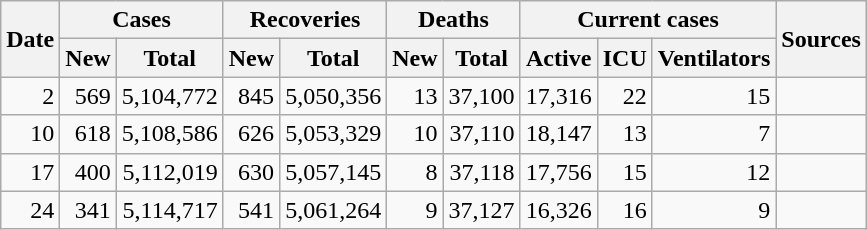<table class="wikitable sortable mw-collapsible mw-collapsed sticky-header-multi sort-under" style="text-align:right;">
<tr>
<th rowspan=2>Date</th>
<th colspan=2>Cases</th>
<th colspan=2>Recoveries</th>
<th colspan=2>Deaths</th>
<th colspan=3>Current cases</th>
<th rowspan=2 class="unsortable">Sources</th>
</tr>
<tr>
<th>New</th>
<th>Total</th>
<th>New</th>
<th>Total</th>
<th>New</th>
<th>Total</th>
<th>Active</th>
<th>ICU</th>
<th>Ventilators</th>
</tr>
<tr>
<td>2</td>
<td>569</td>
<td>5,104,772</td>
<td>845</td>
<td>5,050,356</td>
<td>13</td>
<td>37,100</td>
<td>17,316</td>
<td>22</td>
<td>15</td>
<td></td>
</tr>
<tr>
<td>10</td>
<td>618</td>
<td>5,108,586</td>
<td>626</td>
<td>5,053,329</td>
<td>10</td>
<td>37,110</td>
<td>18,147</td>
<td>13</td>
<td>7</td>
<td></td>
</tr>
<tr>
<td>17</td>
<td>400</td>
<td>5,112,019</td>
<td>630</td>
<td>5,057,145</td>
<td>8</td>
<td>37,118</td>
<td>17,756</td>
<td>15</td>
<td>12</td>
<td></td>
</tr>
<tr>
<td>24</td>
<td>341</td>
<td>5,114,717</td>
<td>541</td>
<td>5,061,264</td>
<td>9</td>
<td>37,127</td>
<td>16,326</td>
<td>16</td>
<td>9</td>
<td></td>
</tr>
</table>
